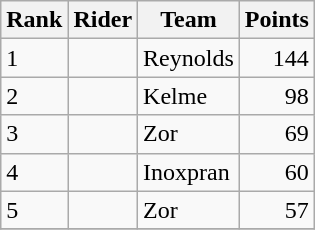<table class="wikitable">
<tr>
<th>Rank</th>
<th>Rider</th>
<th>Team</th>
<th>Points</th>
</tr>
<tr>
<td>1</td>
<td></td>
<td>Reynolds</td>
<td align="right">144</td>
</tr>
<tr>
<td>2</td>
<td></td>
<td>Kelme</td>
<td align="right">98</td>
</tr>
<tr>
<td>3</td>
<td></td>
<td>Zor</td>
<td align="right">69</td>
</tr>
<tr>
<td>4</td>
<td></td>
<td>Inoxpran</td>
<td align="right">60</td>
</tr>
<tr>
<td>5</td>
<td></td>
<td>Zor</td>
<td align="right">57</td>
</tr>
<tr>
</tr>
</table>
